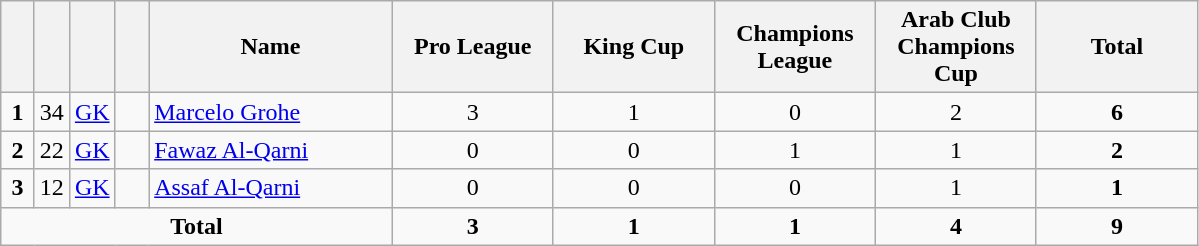<table class="wikitable" style="text-align:center">
<tr>
<th width=15></th>
<th width=15></th>
<th width=15></th>
<th width=15></th>
<th width=155>Name</th>
<th width=100>Pro League</th>
<th width=100>King Cup</th>
<th width=100>Champions League</th>
<th width=100>Arab Club Champions Cup</th>
<th width=100>Total</th>
</tr>
<tr>
<td><strong>1</strong></td>
<td>34</td>
<td><a href='#'>GK</a></td>
<td></td>
<td align=left><a href='#'>Marcelo Grohe</a></td>
<td>3</td>
<td>1</td>
<td>0</td>
<td>2</td>
<td><strong>6</strong></td>
</tr>
<tr>
<td><strong>2</strong></td>
<td>22</td>
<td><a href='#'>GK</a></td>
<td></td>
<td align=left><a href='#'>Fawaz Al-Qarni</a></td>
<td>0</td>
<td>0</td>
<td>1</td>
<td>1</td>
<td><strong>2</strong></td>
</tr>
<tr>
<td><strong>3</strong></td>
<td>12</td>
<td><a href='#'>GK</a></td>
<td></td>
<td align=left><a href='#'>Assaf Al-Qarni</a></td>
<td>0</td>
<td>0</td>
<td>0</td>
<td>1</td>
<td><strong>1</strong></td>
</tr>
<tr>
<td colspan=5><strong>Total</strong></td>
<td><strong>3</strong></td>
<td><strong>1</strong></td>
<td><strong>1</strong></td>
<td><strong>4</strong></td>
<td><strong>9</strong></td>
</tr>
</table>
